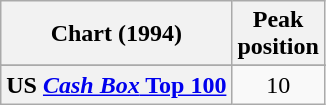<table class="wikitable sortable plainrowheaders" style="text-align:center">
<tr>
<th scope="col">Chart (1994)</th>
<th scope="col">Peak<br>position</th>
</tr>
<tr>
</tr>
<tr>
</tr>
<tr>
</tr>
<tr>
</tr>
<tr>
</tr>
<tr>
</tr>
<tr>
</tr>
<tr>
</tr>
<tr>
</tr>
<tr>
<th scope="row">US <a href='#'><em>Cash Box</em> Top 100</a></th>
<td>10</td>
</tr>
</table>
